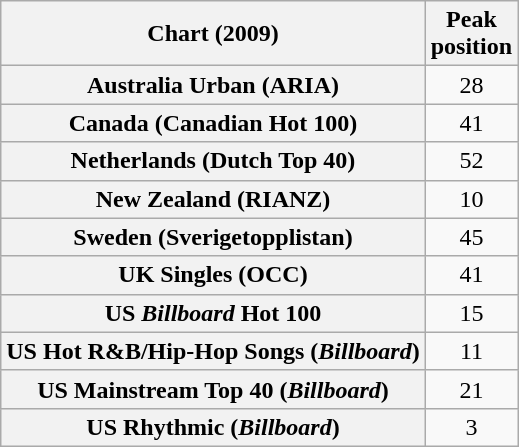<table class="wikitable sortable plainrowheaders">
<tr>
<th scope="col">Chart (2009)</th>
<th scope="col">Peak<br>position</th>
</tr>
<tr>
<th scope="row">Australia Urban (ARIA)</th>
<td style="text-align:center;">28</td>
</tr>
<tr>
<th scope="row">Canada (Canadian Hot 100)</th>
<td style="text-align:center;">41</td>
</tr>
<tr>
<th scope="row">Netherlands (Dutch Top 40)</th>
<td style="text-align:center;">52</td>
</tr>
<tr>
<th scope="row">New Zealand (RIANZ)</th>
<td style="text-align:center;">10</td>
</tr>
<tr>
<th scope="row">Sweden (Sverigetopplistan)</th>
<td style="text-align:center;">45</td>
</tr>
<tr>
<th scope="row">UK Singles (OCC)</th>
<td style="text-align:center;">41</td>
</tr>
<tr>
<th scope="row">US <em>Billboard</em> Hot 100</th>
<td style="text-align:center;">15</td>
</tr>
<tr>
<th scope="row">US Hot R&B/Hip-Hop Songs (<em>Billboard</em>)</th>
<td style="text-align:center;">11</td>
</tr>
<tr>
<th scope="row">US Mainstream Top 40 (<em>Billboard</em>)</th>
<td style="text-align:center;">21</td>
</tr>
<tr>
<th scope="row">US Rhythmic (<em>Billboard</em>)</th>
<td style="text-align:center;">3</td>
</tr>
</table>
